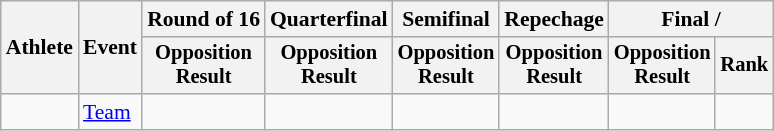<table class=wikitable style=font-size:90%>
<tr>
<th rowspan=2>Athlete</th>
<th rowspan=2>Event</th>
<th>Round of 16</th>
<th>Quarterfinal</th>
<th>Semifinal</th>
<th>Repechage</th>
<th colspan=2>Final / </th>
</tr>
<tr style=font-size:95%>
<th>Opposition<br>Result</th>
<th>Opposition<br>Result</th>
<th>Opposition<br>Result</th>
<th>Opposition<br>Result</th>
<th>Opposition<br>Result</th>
<th>Rank</th>
</tr>
<tr align=center>
<td align=left></td>
<td align=left><a href='#'>Team</a></td>
<td></td>
<td></td>
<td></td>
<td></td>
<td></td>
<td></td>
</tr>
</table>
